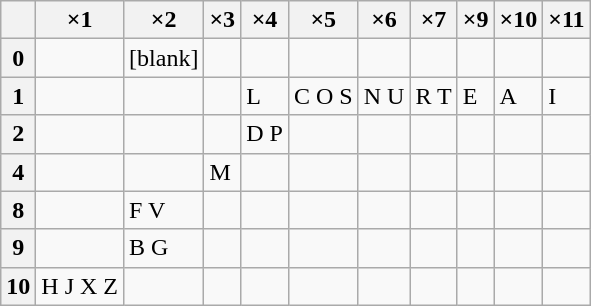<table class="wikitable floatright">
<tr>
<th></th>
<th>×1</th>
<th>×2</th>
<th>×3</th>
<th>×4</th>
<th>×5</th>
<th>×6</th>
<th>×7</th>
<th>×9</th>
<th>×10</th>
<th>×11</th>
</tr>
<tr>
<th>0</th>
<td></td>
<td>[blank]</td>
<td></td>
<td></td>
<td></td>
<td></td>
<td></td>
<td></td>
<td></td>
<td></td>
</tr>
<tr>
<th>1</th>
<td></td>
<td></td>
<td></td>
<td>L</td>
<td>C O S</td>
<td>N U</td>
<td>R T</td>
<td>E</td>
<td>A</td>
<td>I</td>
</tr>
<tr>
<th>2</th>
<td></td>
<td></td>
<td></td>
<td>D P</td>
<td></td>
<td></td>
<td></td>
<td></td>
<td></td>
<td></td>
</tr>
<tr>
<th>4</th>
<td></td>
<td></td>
<td>M</td>
<td></td>
<td></td>
<td></td>
<td></td>
<td></td>
<td></td>
<td></td>
</tr>
<tr>
<th>8</th>
<td></td>
<td>F V</td>
<td></td>
<td></td>
<td></td>
<td></td>
<td></td>
<td></td>
<td></td>
<td></td>
</tr>
<tr>
<th>9</th>
<td></td>
<td>B G</td>
<td></td>
<td></td>
<td></td>
<td></td>
<td></td>
<td></td>
<td></td>
<td></td>
</tr>
<tr>
<th>10</th>
<td>H J X Z</td>
<td></td>
<td></td>
<td></td>
<td></td>
<td></td>
<td></td>
<td></td>
<td></td>
<td></td>
</tr>
</table>
